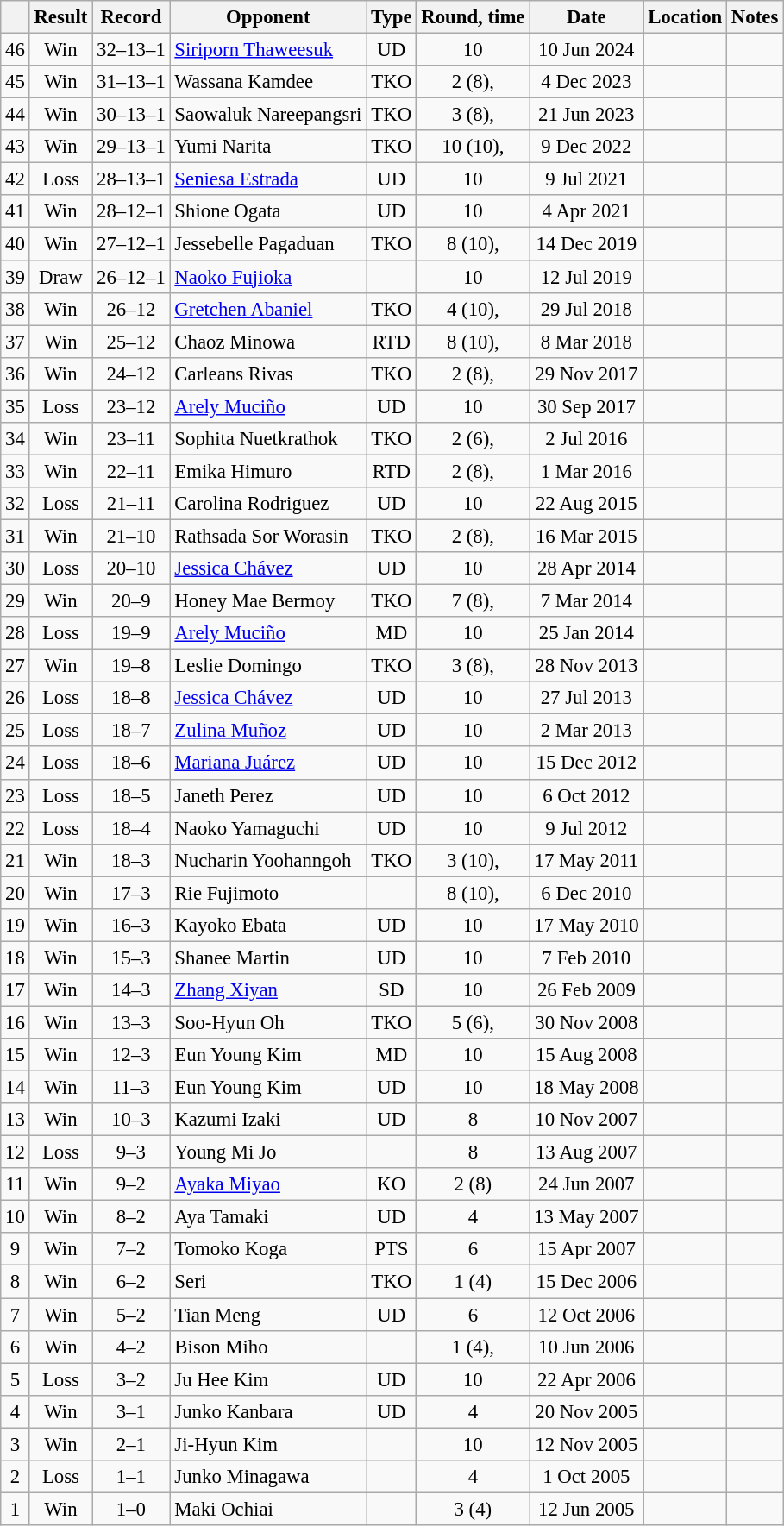<table class="wikitable" style="text-align:center; font-size:95%">
<tr>
<th></th>
<th>Result</th>
<th>Record</th>
<th>Opponent</th>
<th>Type</th>
<th>Round, time</th>
<th>Date</th>
<th>Location</th>
<th>Notes</th>
</tr>
<tr>
<td>46</td>
<td>Win</td>
<td>32–13–1</td>
<td align="left"><a href='#'>Siriporn Thaweesuk</a></td>
<td>UD</td>
<td>10</td>
<td>10 Jun 2024</td>
<td align="left"></td>
<td align=left></td>
</tr>
<tr>
<td>45</td>
<td>Win</td>
<td>31–13–1</td>
<td align="left">Wassana Kamdee</td>
<td>TKO</td>
<td>2 (8), </td>
<td>4 Dec 2023</td>
<td align="left"></td>
<td></td>
</tr>
<tr>
<td>44</td>
<td>Win</td>
<td>30–13–1</td>
<td align="left">Saowaluk Nareepangsri</td>
<td>TKO</td>
<td>3 (8), </td>
<td>21 Jun 2023</td>
<td align="left"></td>
<td></td>
</tr>
<tr>
<td>43</td>
<td>Win</td>
<td>29–13–1</td>
<td align="left">Yumi Narita</td>
<td>TKO</td>
<td>10 (10), </td>
<td>9 Dec 2022</td>
<td align="left"></td>
<td></td>
</tr>
<tr>
<td>42</td>
<td>Loss</td>
<td>28–13–1</td>
<td align="left"><a href='#'>Seniesa Estrada</a></td>
<td>UD</td>
<td>10</td>
<td>9 Jul 2021</td>
<td align="left"></td>
<td align="left"></td>
</tr>
<tr>
<td>41</td>
<td>Win</td>
<td>28–12–1</td>
<td align="left">Shione Ogata</td>
<td>UD</td>
<td>10</td>
<td>4 Apr 2021</td>
<td align="left"></td>
<td align="left"></td>
</tr>
<tr>
<td>40</td>
<td>Win</td>
<td>27–12–1</td>
<td align="left">Jessebelle Pagaduan</td>
<td>TKO</td>
<td>8 (10), </td>
<td>14 Dec 2019</td>
<td align="left"></td>
<td align="left"></td>
</tr>
<tr>
<td>39</td>
<td>Draw</td>
<td>26–12–1</td>
<td align="left"><a href='#'>Naoko Fujioka</a></td>
<td></td>
<td>10</td>
<td>12 Jul 2019</td>
<td align="left"></td>
<td align="left"></td>
</tr>
<tr>
<td>38</td>
<td>Win</td>
<td>26–12</td>
<td align="left"><a href='#'>Gretchen Abaniel</a></td>
<td>TKO</td>
<td>4 (10), </td>
<td>29 Jul 2018</td>
<td align="left"></td>
<td align="left"></td>
</tr>
<tr>
<td>37</td>
<td>Win</td>
<td>25–12</td>
<td align="left">Chaoz Minowa</td>
<td>RTD</td>
<td>8 (10), </td>
<td>8 Mar 2018</td>
<td align="left"></td>
<td align="left"></td>
</tr>
<tr>
<td>36</td>
<td>Win</td>
<td>24–12</td>
<td align="left">Carleans Rivas</td>
<td>TKO</td>
<td>2 (8), </td>
<td>29 Nov 2017</td>
<td align="left"></td>
<td></td>
</tr>
<tr>
<td>35</td>
<td>Loss</td>
<td>23–12</td>
<td align="left"><a href='#'>Arely Muciño</a></td>
<td>UD</td>
<td>10</td>
<td>30 Sep 2017</td>
<td align="left"></td>
<td></td>
</tr>
<tr>
<td>34</td>
<td>Win</td>
<td>23–11</td>
<td align="left">Sophita Nuetkrathok</td>
<td>TKO</td>
<td>2 (6), </td>
<td>2 Jul 2016</td>
<td align="left"></td>
<td></td>
</tr>
<tr>
<td>33</td>
<td>Win</td>
<td>22–11</td>
<td align="left">Emika Himuro</td>
<td>RTD</td>
<td>2 (8), </td>
<td>1 Mar 2016</td>
<td align="left"></td>
<td></td>
</tr>
<tr>
<td>32</td>
<td>Loss</td>
<td>21–11</td>
<td align="left">Carolina Rodriguez</td>
<td>UD</td>
<td>10</td>
<td>22 Aug 2015</td>
<td align="left"></td>
<td align="left"></td>
</tr>
<tr>
<td>31</td>
<td>Win</td>
<td>21–10</td>
<td align="left">Rathsada Sor Worasin</td>
<td>TKO</td>
<td>2 (8), </td>
<td>16 Mar 2015</td>
<td align="left"></td>
<td></td>
</tr>
<tr>
<td>30</td>
<td>Loss</td>
<td>20–10</td>
<td align="left"><a href='#'>Jessica Chávez</a></td>
<td>UD</td>
<td>10</td>
<td>28 Apr 2014</td>
<td align="left"></td>
<td></td>
</tr>
<tr>
<td>29</td>
<td>Win</td>
<td>20–9</td>
<td align="left">Honey Mae Bermoy</td>
<td>TKO</td>
<td>7 (8), </td>
<td>7 Mar 2014</td>
<td align="left"></td>
<td align="left"></td>
</tr>
<tr>
<td>28</td>
<td>Loss</td>
<td>19–9</td>
<td align="left"><a href='#'>Arely Muciño</a></td>
<td>MD</td>
<td>10</td>
<td>25 Jan 2014</td>
<td align="left"></td>
<td></td>
</tr>
<tr>
<td>27</td>
<td>Win</td>
<td>19–8</td>
<td align="left">Leslie Domingo</td>
<td>TKO</td>
<td>3 (8), </td>
<td>28 Nov 2013</td>
<td align="left"></td>
<td></td>
</tr>
<tr>
<td>26</td>
<td>Loss</td>
<td>18–8</td>
<td align="left"><a href='#'>Jessica Chávez</a></td>
<td>UD</td>
<td>10</td>
<td>27 Jul 2013</td>
<td align="left"></td>
<td></td>
</tr>
<tr>
<td>25</td>
<td>Loss</td>
<td>18–7</td>
<td align="left"><a href='#'>Zulina Muñoz</a></td>
<td>UD</td>
<td>10</td>
<td>2 Mar 2013</td>
<td align="left"></td>
<td align="left"></td>
</tr>
<tr>
<td>24</td>
<td>Loss</td>
<td>18–6</td>
<td align="left"><a href='#'>Mariana Juárez</a></td>
<td>UD</td>
<td>10</td>
<td>15 Dec 2012</td>
<td align="left"></td>
<td></td>
</tr>
<tr>
<td>23</td>
<td>Loss</td>
<td>18–5</td>
<td align="left">Janeth Perez</td>
<td>UD</td>
<td>10</td>
<td>6 Oct 2012</td>
<td align="left"></td>
<td align="left"></td>
</tr>
<tr>
<td>22</td>
<td>Loss</td>
<td>18–4</td>
<td align="left">Naoko Yamaguchi</td>
<td>UD</td>
<td>10</td>
<td>9 Jul 2012</td>
<td align="left"></td>
<td align="left"></td>
</tr>
<tr>
<td>21</td>
<td>Win</td>
<td>18–3</td>
<td align="left">Nucharin Yoohanngoh</td>
<td>TKO</td>
<td>3 (10), </td>
<td>17 May 2011</td>
<td align="left"></td>
<td align="left"></td>
</tr>
<tr>
<td>20</td>
<td>Win</td>
<td>17–3</td>
<td align="left">Rie Fujimoto</td>
<td></td>
<td>8 (10), </td>
<td>6 Dec 2010</td>
<td align="left"></td>
<td align="left"></td>
</tr>
<tr>
<td>19</td>
<td>Win</td>
<td>16–3</td>
<td align="left">Kayoko Ebata</td>
<td>UD</td>
<td>10</td>
<td>17 May 2010</td>
<td align="left"></td>
<td></td>
</tr>
<tr>
<td>18</td>
<td>Win</td>
<td>15–3</td>
<td align="left">Shanee Martin</td>
<td>UD</td>
<td>10</td>
<td>7 Feb 2010</td>
<td align="left"></td>
<td align="left"></td>
</tr>
<tr>
<td>17</td>
<td>Win</td>
<td>14–3</td>
<td align="left"><a href='#'>Zhang Xiyan</a></td>
<td>SD</td>
<td>10</td>
<td>26 Feb 2009</td>
<td align="left"></td>
<td align="left"></td>
</tr>
<tr>
<td>16</td>
<td>Win</td>
<td>13–3</td>
<td align="left">Soo-Hyun Oh</td>
<td>TKO</td>
<td>5 (6), </td>
<td>30 Nov 2008</td>
<td align="left"></td>
<td></td>
</tr>
<tr>
<td>15</td>
<td>Win</td>
<td>12–3</td>
<td align="left">Eun Young Kim</td>
<td>MD</td>
<td>10</td>
<td>15 Aug 2008</td>
<td align="left"></td>
<td align="left"></td>
</tr>
<tr>
<td>14</td>
<td>Win</td>
<td>11–3</td>
<td align="left">Eun Young Kim</td>
<td>UD</td>
<td>10</td>
<td>18 May 2008</td>
<td align="left"></td>
<td align="left"></td>
</tr>
<tr>
<td>13</td>
<td>Win</td>
<td>10–3</td>
<td align="left">Kazumi Izaki</td>
<td>UD</td>
<td>8</td>
<td>10 Nov 2007</td>
<td align="left"></td>
<td align="left"></td>
</tr>
<tr>
<td>12</td>
<td>Loss</td>
<td>9–3</td>
<td align="left">Young Mi Jo</td>
<td></td>
<td>8</td>
<td>13 Aug 2007</td>
<td align="left"></td>
<td></td>
</tr>
<tr>
<td>11</td>
<td>Win</td>
<td>9–2</td>
<td align="left"><a href='#'>Ayaka Miyao</a></td>
<td>KO</td>
<td>2 (8)</td>
<td>24 Jun 2007</td>
<td align="left"></td>
<td></td>
</tr>
<tr>
<td>10</td>
<td>Win</td>
<td>8–2</td>
<td align="left">Aya Tamaki</td>
<td>UD</td>
<td>4</td>
<td>13 May 2007</td>
<td align="left"></td>
<td></td>
</tr>
<tr>
<td>9</td>
<td>Win</td>
<td>7–2</td>
<td align="left">Tomoko Koga</td>
<td>PTS</td>
<td>6</td>
<td>15 Apr 2007</td>
<td align="left"></td>
<td></td>
</tr>
<tr>
<td>8</td>
<td>Win</td>
<td>6–2</td>
<td align="left">Seri</td>
<td>TKO</td>
<td>1 (4)</td>
<td>15 Dec 2006</td>
<td align="left"></td>
<td></td>
</tr>
<tr>
<td>7</td>
<td>Win</td>
<td>5–2</td>
<td align="left">Tian Meng</td>
<td>UD</td>
<td>6</td>
<td>12 Oct 2006</td>
<td align="left"></td>
<td></td>
</tr>
<tr>
<td>6</td>
<td>Win</td>
<td>4–2</td>
<td align="left">Bison Miho</td>
<td></td>
<td>1 (4), </td>
<td>10 Jun 2006</td>
<td align="left"></td>
<td></td>
</tr>
<tr>
<td>5</td>
<td>Loss</td>
<td>3–2</td>
<td align="left">Ju Hee Kim</td>
<td>UD</td>
<td>10</td>
<td>22 Apr 2006</td>
<td align="left"></td>
<td align="left"></td>
</tr>
<tr>
<td>4</td>
<td>Win</td>
<td>3–1</td>
<td align="left">Junko Kanbara</td>
<td>UD</td>
<td>4</td>
<td>20 Nov 2005</td>
<td align="left"></td>
<td></td>
</tr>
<tr>
<td>3</td>
<td>Win</td>
<td>2–1</td>
<td align="left">Ji-Hyun Kim</td>
<td></td>
<td>10</td>
<td>12 Nov 2005</td>
<td align="left"></td>
<td align="left"></td>
</tr>
<tr>
<td>2</td>
<td>Loss</td>
<td>1–1</td>
<td align="left">Junko Minagawa</td>
<td></td>
<td>4</td>
<td>1 Oct 2005</td>
<td align="left"></td>
<td></td>
</tr>
<tr>
<td>1</td>
<td>Win</td>
<td>1–0</td>
<td align="left">Maki Ochiai</td>
<td></td>
<td>3 (4)</td>
<td>12 Jun 2005</td>
<td align="left"></td>
<td></td>
</tr>
</table>
